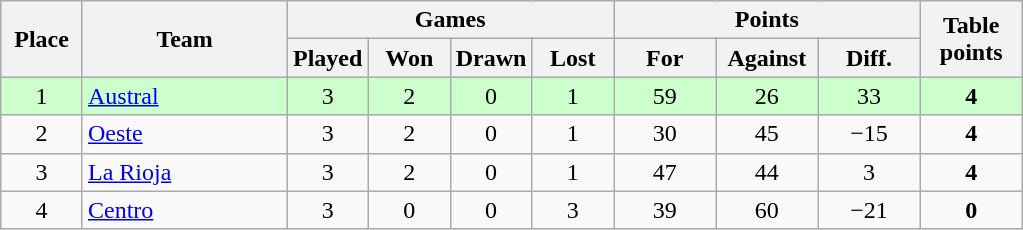<table class="wikitable" style="text-align:center">
<tr>
<th rowspan=2 width="8%">Place</th>
<th rowspan=2 width="20%">Team</th>
<th colspan=4 width="32%">Games</th>
<th colspan=3 width="30%">Points</th>
<th rowspan=2 width="10%">Table<br>points</th>
</tr>
<tr>
<th width="8%">Played</th>
<th width="8%">Won</th>
<th width="8%">Drawn</th>
<th width="8%">Lost</th>
<th width="10%">For</th>
<th width="10%">Against</th>
<th width="10%">Diff.</th>
</tr>
<tr style="background:#ccffcc">
<td>1</td>
<td align=left><a href='#'>Austral</a></td>
<td>3</td>
<td>2</td>
<td>0</td>
<td>1</td>
<td>59</td>
<td>26</td>
<td>33</td>
<td><strong>4</strong></td>
</tr>
<tr>
<td>2</td>
<td align=left><a href='#'>Oeste</a></td>
<td>3</td>
<td>2</td>
<td>0</td>
<td>1</td>
<td>30</td>
<td>45</td>
<td>−15</td>
<td><strong>4</strong></td>
</tr>
<tr>
<td>3</td>
<td align=left><a href='#'>La Rioja</a></td>
<td>3</td>
<td>2</td>
<td>0</td>
<td>1</td>
<td>47</td>
<td>44</td>
<td>3</td>
<td><strong>4</strong></td>
</tr>
<tr>
<td>4</td>
<td align=left><a href='#'>Centro</a></td>
<td>3</td>
<td>0</td>
<td>0</td>
<td>3</td>
<td>39</td>
<td>60</td>
<td>−21</td>
<td><strong>0</strong></td>
</tr>
</table>
